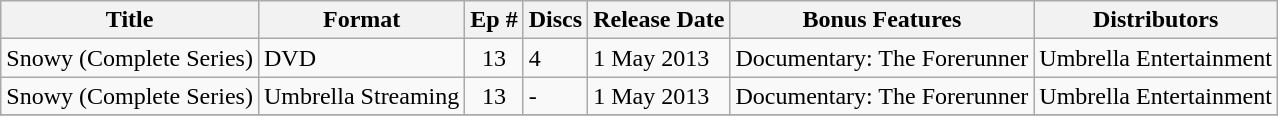<table class="wikitable">
<tr>
<th>Title</th>
<th>Format</th>
<th>Ep #</th>
<th>Discs</th>
<th>Release Date</th>
<th>Bonus Features</th>
<th>Distributors</th>
</tr>
<tr>
<td>Snowy (Complete Series)</td>
<td>DVD</td>
<td style="text-align:center;">13</td>
<td>4</td>
<td>1 May 2013</td>
<td>Documentary: The Forerunner</td>
<td>Umbrella Entertainment</td>
</tr>
<tr>
<td>Snowy (Complete Series)</td>
<td>Umbrella Streaming</td>
<td style="text-align:center;">13</td>
<td>-</td>
<td>1 May 2013</td>
<td>Documentary: The Forerunner</td>
<td>Umbrella Entertainment</td>
</tr>
<tr>
</tr>
</table>
